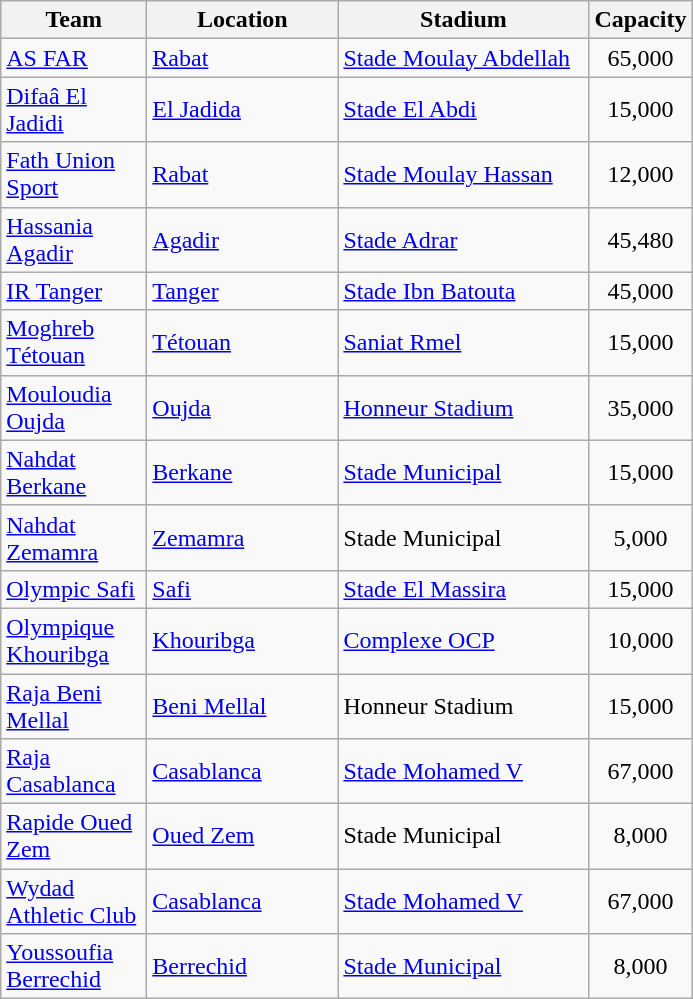<table class="wikitable sortable">
<tr>
<th width="90px">Team</th>
<th width="120px">Location</th>
<th width="160px">Stadium</th>
<th>Capacity</th>
</tr>
<tr>
<td><a href='#'>AS FAR</a></td>
<td><a href='#'>Rabat</a></td>
<td><a href='#'>Stade Moulay Abdellah</a></td>
<td align="center">65,000</td>
</tr>
<tr>
<td><a href='#'>Difaâ El Jadidi</a></td>
<td><a href='#'>El Jadida</a></td>
<td><a href='#'>Stade El Abdi</a></td>
<td align="center">15,000</td>
</tr>
<tr>
<td><a href='#'>Fath Union Sport</a></td>
<td><a href='#'>Rabat</a></td>
<td><a href='#'>Stade Moulay Hassan</a></td>
<td align="center">12,000</td>
</tr>
<tr>
<td><a href='#'>Hassania Agadir</a></td>
<td><a href='#'>Agadir</a></td>
<td><a href='#'>Stade Adrar</a></td>
<td align="center">45,480</td>
</tr>
<tr>
<td><a href='#'>IR Tanger</a></td>
<td><a href='#'>Tanger</a></td>
<td><a href='#'>Stade Ibn Batouta</a></td>
<td align="center">45,000</td>
</tr>
<tr>
<td><a href='#'>Moghreb Tétouan</a></td>
<td><a href='#'>Tétouan</a></td>
<td><a href='#'>Saniat Rmel</a></td>
<td align="center">15,000</td>
</tr>
<tr>
<td><a href='#'>Mouloudia Oujda</a></td>
<td><a href='#'>Oujda</a></td>
<td><a href='#'>Honneur Stadium</a></td>
<td align="center">35,000</td>
</tr>
<tr>
<td><a href='#'>Nahdat Berkane</a></td>
<td><a href='#'>Berkane</a></td>
<td><a href='#'>Stade Municipal</a></td>
<td align="center">15,000</td>
</tr>
<tr>
<td><a href='#'>Nahdat Zemamra</a></td>
<td><a href='#'>Zemamra</a></td>
<td>Stade Municipal</td>
<td align="center">5,000</td>
</tr>
<tr>
<td><a href='#'>Olympic Safi</a></td>
<td><a href='#'>Safi</a></td>
<td><a href='#'>Stade El Massira</a></td>
<td align="center">15,000</td>
</tr>
<tr>
<td><a href='#'>Olympique Khouribga</a></td>
<td><a href='#'>Khouribga</a></td>
<td><a href='#'>Complexe OCP</a></td>
<td align="center">10,000</td>
</tr>
<tr>
<td><a href='#'>Raja Beni Mellal</a></td>
<td><a href='#'>Beni Mellal</a></td>
<td>Honneur Stadium</td>
<td align="center">15,000</td>
</tr>
<tr>
<td><a href='#'>Raja Casablanca</a></td>
<td><a href='#'>Casablanca</a></td>
<td><a href='#'>Stade Mohamed V</a></td>
<td align="center">67,000</td>
</tr>
<tr>
<td><a href='#'>Rapide Oued Zem</a></td>
<td><a href='#'>Oued Zem</a></td>
<td>Stade Municipal</td>
<td align="center">8,000</td>
</tr>
<tr>
<td><a href='#'>Wydad Athletic Club</a></td>
<td><a href='#'>Casablanca</a></td>
<td><a href='#'>Stade Mohamed V</a></td>
<td align="center">67,000</td>
</tr>
<tr>
<td><a href='#'>Youssoufia Berrechid</a></td>
<td><a href='#'>Berrechid</a></td>
<td><a href='#'>Stade Municipal</a></td>
<td align="center">8,000</td>
</tr>
</table>
